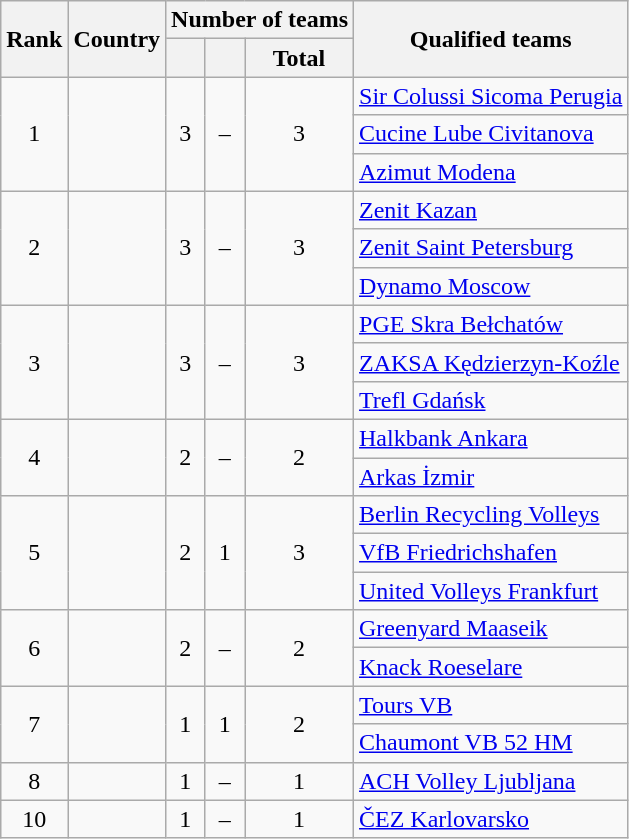<table class="wikitable" style="text-align:left">
<tr>
<th rowspan=2>Rank</th>
<th rowspan=2>Country</th>
<th colspan=3>Number of teams</th>
<th rowspan=2>Qualified teams</th>
</tr>
<tr>
<th></th>
<th></th>
<th>Total</th>
</tr>
<tr>
<td align="center" rowspan="3">1</td>
<td rowspan="3"></td>
<td align="center" rowspan="3">3</td>
<td align="center" rowspan="3">–</td>
<td align="center" rowspan="3">3</td>
<td><a href='#'>Sir Colussi Sicoma Perugia</a></td>
</tr>
<tr>
<td><a href='#'>Cucine Lube Civitanova</a></td>
</tr>
<tr>
<td><a href='#'>Azimut Modena</a></td>
</tr>
<tr>
<td align="center" rowspan="3">2</td>
<td rowspan="3"></td>
<td align="center" rowspan="3">3</td>
<td align="center" rowspan="3">–</td>
<td align="center" rowspan="3">3</td>
<td><a href='#'>Zenit Kazan</a></td>
</tr>
<tr>
<td><a href='#'>Zenit Saint Petersburg</a></td>
</tr>
<tr>
<td><a href='#'>Dynamo Moscow</a></td>
</tr>
<tr>
<td align="center" rowspan="3">3</td>
<td rowspan="3"></td>
<td align="center" rowspan="3">3</td>
<td align="center" rowspan="3">–</td>
<td align="center" rowspan="3">3</td>
<td><a href='#'>PGE Skra Bełchatów</a></td>
</tr>
<tr>
<td><a href='#'>ZAKSA Kędzierzyn-Koźle</a></td>
</tr>
<tr>
<td><a href='#'>Trefl Gdańsk</a></td>
</tr>
<tr>
<td align="center" rowspan="2">4</td>
<td rowspan="2"></td>
<td align="center" rowspan="2">2</td>
<td align="center" rowspan="2">–</td>
<td align="center" rowspan="2">2</td>
<td><a href='#'>Halkbank Ankara</a></td>
</tr>
<tr>
<td><a href='#'>Arkas İzmir</a></td>
</tr>
<tr>
<td align="center" rowspan="3">5</td>
<td rowspan="3"></td>
<td align="center" rowspan="3">2</td>
<td align="center" rowspan="3">1</td>
<td align="center" rowspan="3">3</td>
<td><a href='#'>Berlin Recycling Volleys</a></td>
</tr>
<tr>
<td><a href='#'>VfB Friedrichshafen</a></td>
</tr>
<tr>
<td><a href='#'>United Volleys Frankfurt</a></td>
</tr>
<tr>
<td align="center" rowspan="2">6</td>
<td rowspan="2"></td>
<td align="center" rowspan="2">2</td>
<td align="center" rowspan="2">–</td>
<td align="center" rowspan="2">2</td>
<td><a href='#'>Greenyard Maaseik</a></td>
</tr>
<tr>
<td><a href='#'>Knack Roeselare</a></td>
</tr>
<tr>
<td align="center" rowspan="2">7</td>
<td rowspan="2"></td>
<td align="center" rowspan="2">1</td>
<td align="center" rowspan="2">1</td>
<td align="center" rowspan="2">2</td>
<td><a href='#'>Tours VB</a></td>
</tr>
<tr>
<td><a href='#'>Chaumont VB 52 HM</a></td>
</tr>
<tr>
<td align="center">8</td>
<td></td>
<td align="center">1</td>
<td align="center">–</td>
<td align="center">1</td>
<td><a href='#'>ACH Volley Ljubljana</a></td>
</tr>
<tr>
<td align="center">10</td>
<td></td>
<td align="center">1</td>
<td align="center">–</td>
<td align="center">1</td>
<td><a href='#'>ČEZ Karlovarsko</a></td>
</tr>
</table>
